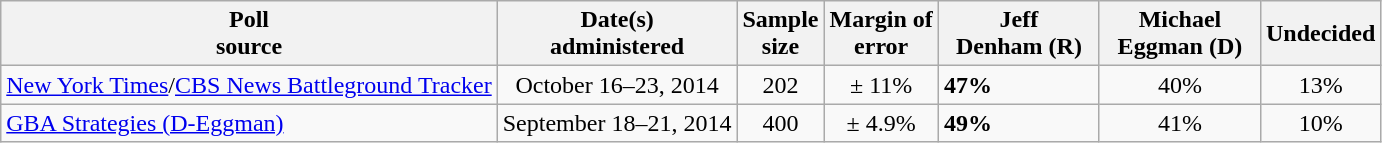<table class="wikitable">
<tr>
<th>Poll<br>source</th>
<th>Date(s)<br>administered</th>
<th>Sample<br>size</th>
<th>Margin of<br>error</th>
<th style="width:100px;">Jeff<br>Denham (R)</th>
<th style="width:100px;">Michael<br>Eggman (D)</th>
<th>Undecided</th>
</tr>
<tr>
<td><a href='#'>New York Times</a>/<a href='#'>CBS News Battleground Tracker</a></td>
<td align=center>October 16–23, 2014</td>
<td align=center>202</td>
<td align=center>± 11%</td>
<td><strong>47%</strong></td>
<td align=center>40%</td>
<td align=center>13%</td>
</tr>
<tr>
<td><a href='#'>GBA Strategies (D-Eggman)</a></td>
<td align=center>September 18–21, 2014</td>
<td align=center>400</td>
<td align=center>± 4.9%</td>
<td><strong>49%</strong></td>
<td align=center>41%</td>
<td align=center>10%</td>
</tr>
</table>
